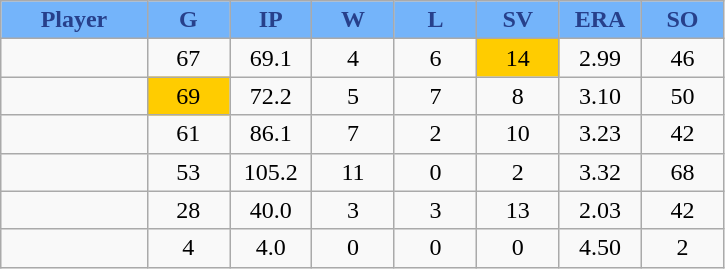<table class="wikitable sortable">
<tr>
<th style="background:#74B4FA;color:#27408B;" width="16%">Player</th>
<th style="background:#74B4FA;color:#27408B;" width="9%">G</th>
<th style="background:#74B4FA;color:#27408B;" width="9%">IP</th>
<th style="background:#74B4FA;color:#27408B;" width="9%">W</th>
<th style="background:#74B4FA;color:#27408B;" width="9%">L</th>
<th style="background:#74B4FA;color:#27408B;" width="9%">SV</th>
<th style="background:#74B4FA;color:#27408B;" width="9%">ERA</th>
<th style="background:#74B4FA;color:#27408B;" width="9%">SO</th>
</tr>
<tr align="center">
<td></td>
<td>67</td>
<td>69.1</td>
<td>4</td>
<td>6</td>
<td bgcolor="#FFCC00">14</td>
<td>2.99</td>
<td>46</td>
</tr>
<tr align="center">
<td></td>
<td bgcolor="#FFCC00">69</td>
<td>72.2</td>
<td>5</td>
<td>7</td>
<td>8</td>
<td>3.10</td>
<td>50</td>
</tr>
<tr align="center">
<td></td>
<td>61</td>
<td>86.1</td>
<td>7</td>
<td>2</td>
<td>10</td>
<td>3.23</td>
<td>42</td>
</tr>
<tr align="center">
<td></td>
<td>53</td>
<td>105.2</td>
<td>11</td>
<td>0</td>
<td>2</td>
<td>3.32</td>
<td>68</td>
</tr>
<tr align="center">
<td></td>
<td>28</td>
<td>40.0</td>
<td>3</td>
<td>3</td>
<td>13</td>
<td>2.03</td>
<td>42</td>
</tr>
<tr align="center">
<td></td>
<td>4</td>
<td>4.0</td>
<td>0</td>
<td>0</td>
<td>0</td>
<td>4.50</td>
<td>2</td>
</tr>
</table>
